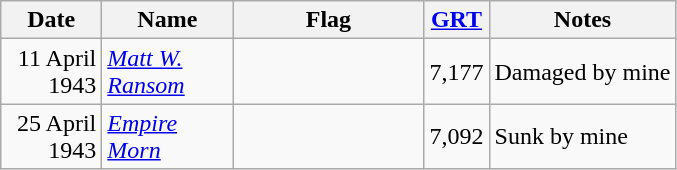<table class="wikitable sortable">
<tr>
<th width="60px">Date</th>
<th width="80px">Name</th>
<th width="120px">Flag</th>
<th width="20px"><a href='#'>GRT</a></th>
<th>Notes</th>
</tr>
<tr>
<td align="right">11 April 1943</td>
<td align="left"><a href='#'><em>Matt W. Ransom</em></a></td>
<td align="left"></td>
<td align="right">7,177</td>
<td align="left">Damaged by mine</td>
</tr>
<tr>
<td align="right">25 April 1943</td>
<td align="left"><a href='#'><em>Empire Morn</em></a></td>
<td align="left"></td>
<td align="right">7,092</td>
<td align="left">Sunk by mine</td>
</tr>
</table>
